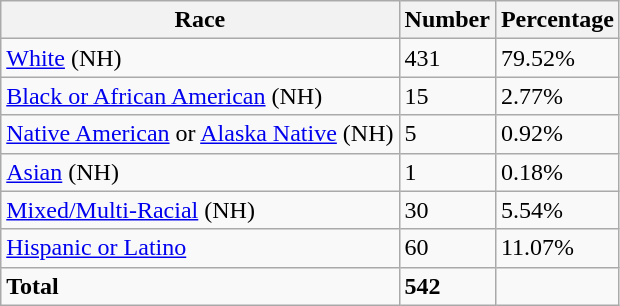<table class="wikitable">
<tr>
<th>Race</th>
<th>Number</th>
<th>Percentage</th>
</tr>
<tr>
<td><a href='#'>White</a> (NH)</td>
<td>431</td>
<td>79.52%</td>
</tr>
<tr>
<td><a href='#'>Black or African American</a> (NH)</td>
<td>15</td>
<td>2.77%</td>
</tr>
<tr>
<td><a href='#'>Native American</a> or <a href='#'>Alaska Native</a> (NH)</td>
<td>5</td>
<td>0.92%</td>
</tr>
<tr>
<td><a href='#'>Asian</a> (NH)</td>
<td>1</td>
<td>0.18%</td>
</tr>
<tr>
<td><a href='#'>Mixed/Multi-Racial</a> (NH)</td>
<td>30</td>
<td>5.54%</td>
</tr>
<tr>
<td><a href='#'>Hispanic or Latino</a></td>
<td>60</td>
<td>11.07%</td>
</tr>
<tr>
<td><strong>Total</strong></td>
<td><strong>542</strong></td>
<td></td>
</tr>
</table>
